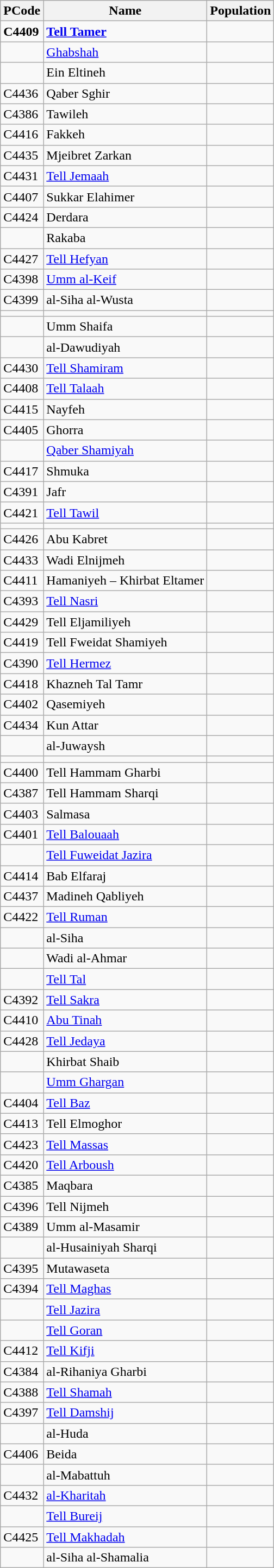<table class="wikitable sortable">
<tr>
<th>PCode</th>
<th>Name</th>
<th>Population</th>
</tr>
<tr>
<td><strong>C4409</strong></td>
<td><strong><a href='#'>Tell Tamer</a></strong></td>
<td align=right><strong></strong></td>
</tr>
<tr>
<td></td>
<td><a href='#'>Ghabshah</a></td>
<td align=right></td>
</tr>
<tr>
<td></td>
<td>Ein Eltineh</td>
<td align=right></td>
</tr>
<tr>
<td>C4436</td>
<td>Qaber Sghir</td>
<td align=right></td>
</tr>
<tr>
<td>C4386</td>
<td>Tawileh</td>
<td align=right></td>
</tr>
<tr>
<td>C4416</td>
<td>Fakkeh</td>
<td align=right></td>
</tr>
<tr>
<td>C4435</td>
<td>Mjeibret Zarkan</td>
<td align=right></td>
</tr>
<tr>
<td>C4431</td>
<td><a href='#'>Tell Jemaah</a></td>
<td align=right></td>
</tr>
<tr>
<td>C4407</td>
<td>Sukkar Elahimer</td>
<td align=right></td>
</tr>
<tr>
<td>C4424</td>
<td>Derdara</td>
<td align=right></td>
</tr>
<tr>
<td></td>
<td>Rakaba</td>
<td align=right></td>
</tr>
<tr>
<td>C4427</td>
<td><a href='#'>Tell Hefyan</a></td>
<td align=right></td>
</tr>
<tr>
<td>C4398</td>
<td><a href='#'>Umm al-Keif</a></td>
<td align=right></td>
</tr>
<tr>
<td>C4399</td>
<td>al-Siha al-Wusta</td>
<td align=right></td>
</tr>
<tr>
<td></td>
<td></td>
<td align=right></td>
</tr>
<tr>
<td></td>
<td>Umm Shaifa</td>
<td align=right></td>
</tr>
<tr>
<td></td>
<td>al-Dawudiyah</td>
<td align=right></td>
</tr>
<tr>
<td>C4430</td>
<td><a href='#'>Tell Shamiram</a></td>
<td align=right></td>
</tr>
<tr>
<td>C4408</td>
<td><a href='#'>Tell Talaah</a></td>
<td align=right></td>
</tr>
<tr>
<td>C4415</td>
<td>Nayfeh</td>
<td align=right></td>
</tr>
<tr>
<td>C4405</td>
<td>Ghorra</td>
<td align=right></td>
</tr>
<tr>
<td></td>
<td><a href='#'>Qaber Shamiyah</a></td>
<td align=right></td>
</tr>
<tr>
<td>C4417</td>
<td>Shmuka</td>
<td align=right></td>
</tr>
<tr>
<td>C4391</td>
<td>Jafr</td>
<td align=right></td>
</tr>
<tr>
<td>C4421</td>
<td><a href='#'>Tell Tawil</a></td>
<td align=right></td>
</tr>
<tr>
<td></td>
<td></td>
<td align=right></td>
</tr>
<tr>
<td>C4426</td>
<td>Abu Kabret</td>
<td align=right></td>
</tr>
<tr>
<td>C4433</td>
<td>Wadi Elnijmeh</td>
<td align=right></td>
</tr>
<tr>
<td>C4411</td>
<td>Hamaniyeh – Khirbat Eltamer</td>
<td align=right></td>
</tr>
<tr>
<td>C4393</td>
<td><a href='#'>Tell Nasri</a></td>
<td align=right></td>
</tr>
<tr>
<td>C4429</td>
<td>Tell Eljamiliyeh</td>
<td align=right></td>
</tr>
<tr>
<td>C4419</td>
<td>Tell Fweidat Shamiyeh</td>
<td align=right></td>
</tr>
<tr>
<td>C4390</td>
<td><a href='#'>Tell Hermez</a></td>
<td align=right></td>
</tr>
<tr>
<td>C4418</td>
<td>Khazneh Tal Tamr</td>
<td align=right></td>
</tr>
<tr>
<td>C4402</td>
<td>Qasemiyeh</td>
<td align=right></td>
</tr>
<tr>
<td>C4434</td>
<td>Kun Attar</td>
<td align=right></td>
</tr>
<tr>
<td></td>
<td>al-Juwaysh</td>
<td align=right></td>
</tr>
<tr>
<td></td>
<td></td>
<td align=right></td>
</tr>
<tr>
<td>C4400</td>
<td>Tell Hammam Gharbi</td>
<td align=right></td>
</tr>
<tr>
<td>C4387</td>
<td>Tell Hammam Sharqi</td>
<td align=right></td>
</tr>
<tr>
<td>C4403</td>
<td>Salmasa</td>
<td align=right></td>
</tr>
<tr>
<td>C4401</td>
<td><a href='#'>Tell Balouaah</a></td>
<td align=right></td>
</tr>
<tr>
<td></td>
<td><a href='#'>Tell Fuweidat Jazira</a></td>
<td align=right></td>
</tr>
<tr>
<td>C4414</td>
<td>Bab Elfaraj</td>
<td align=right></td>
</tr>
<tr>
<td>C4437</td>
<td>Madineh Qabliyeh</td>
<td align=right></td>
</tr>
<tr>
<td>C4422</td>
<td><a href='#'>Tell Ruman</a></td>
<td align=right></td>
</tr>
<tr>
<td></td>
<td>al-Siha</td>
<td align=right></td>
</tr>
<tr>
<td></td>
<td>Wadi al-Ahmar</td>
<td align=right></td>
</tr>
<tr>
<td></td>
<td><a href='#'>Tell Tal</a></td>
<td align=right></td>
</tr>
<tr>
<td>C4392</td>
<td><a href='#'>Tell Sakra</a></td>
<td align=right></td>
</tr>
<tr>
<td>C4410</td>
<td><a href='#'>Abu Tinah</a></td>
<td align=right></td>
</tr>
<tr>
<td>C4428</td>
<td><a href='#'>Tell Jedaya</a></td>
<td align=right></td>
</tr>
<tr>
<td></td>
<td>Khirbat Shaib</td>
<td align=right></td>
</tr>
<tr>
<td></td>
<td><a href='#'>Umm Ghargan</a></td>
<td align=right></td>
</tr>
<tr>
<td>C4404</td>
<td><a href='#'>Tell Baz</a></td>
<td align=right></td>
</tr>
<tr>
<td>C4413</td>
<td>Tell Elmoghor</td>
<td align=right></td>
</tr>
<tr>
<td>C4423</td>
<td><a href='#'>Tell Massas</a></td>
<td align=right></td>
</tr>
<tr>
<td>C4420</td>
<td><a href='#'>Tell Arboush</a></td>
<td align=right></td>
</tr>
<tr>
<td>C4385</td>
<td>Maqbara</td>
<td align=right></td>
</tr>
<tr>
<td>C4396</td>
<td>Tell Nijmeh</td>
<td align=right></td>
</tr>
<tr>
<td>C4389</td>
<td>Umm al-Masamir</td>
<td align=right></td>
</tr>
<tr>
<td></td>
<td>al-Husainiyah Sharqi</td>
<td align=right></td>
</tr>
<tr>
<td>C4395</td>
<td>Mutawaseta</td>
<td align=right></td>
</tr>
<tr>
<td>C4394</td>
<td><a href='#'>Tell Maghas</a></td>
<td align=right></td>
</tr>
<tr>
<td></td>
<td><a href='#'>Tell Jazira</a></td>
<td align=right></td>
</tr>
<tr>
<td></td>
<td><a href='#'>Tell Goran</a></td>
<td align=right></td>
</tr>
<tr>
<td>C4412</td>
<td><a href='#'>Tell Kifji</a></td>
<td align=right></td>
</tr>
<tr>
<td>C4384</td>
<td>al-Rihaniya Gharbi</td>
<td align=right></td>
</tr>
<tr>
<td>C4388</td>
<td><a href='#'>Tell Shamah</a></td>
<td align=right></td>
</tr>
<tr>
<td>C4397</td>
<td><a href='#'>Tell Damshij</a></td>
<td align=right></td>
</tr>
<tr>
<td></td>
<td>al-Huda</td>
<td align=right></td>
</tr>
<tr>
<td>C4406</td>
<td>Beida</td>
<td align=right></td>
</tr>
<tr>
<td></td>
<td>al-Mabattuh</td>
<td align=right></td>
</tr>
<tr>
<td>C4432</td>
<td><a href='#'>al-Kharitah</a></td>
<td align=right></td>
</tr>
<tr>
<td></td>
<td><a href='#'>Tell Bureij</a></td>
<td align=right></td>
</tr>
<tr>
<td>C4425</td>
<td><a href='#'>Tell Makhadah</a></td>
<td align=right></td>
</tr>
<tr>
<td></td>
<td>al-Siha al-Shamalia</td>
<td align=right></td>
</tr>
</table>
